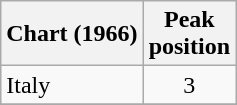<table class="wikitable sortable">
<tr>
<th align="left">Chart (1966)</th>
<th align="left">Peak<br>position</th>
</tr>
<tr>
<td align="left">Italy</td>
<td align="center">3</td>
</tr>
<tr>
</tr>
</table>
